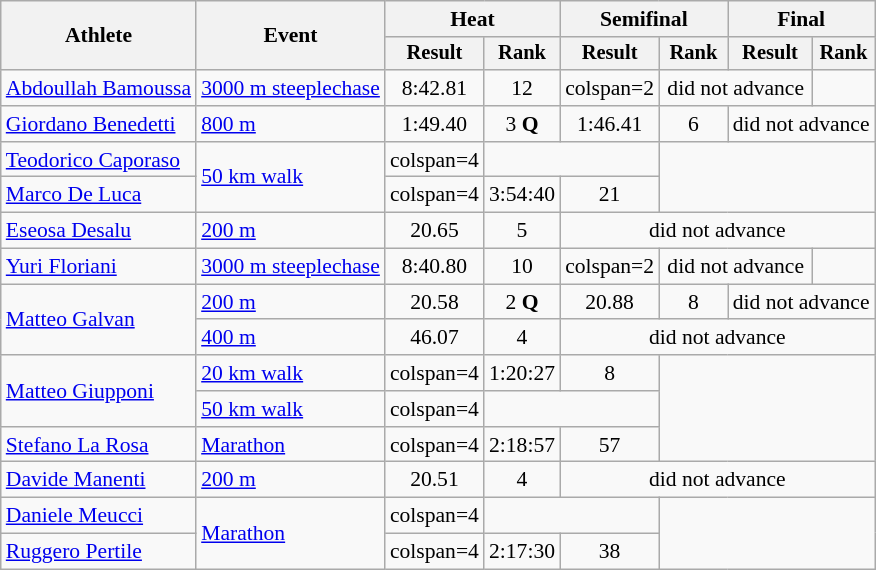<table class="wikitable" style="font-size:90%">
<tr>
<th rowspan="2">Athlete</th>
<th rowspan="2">Event</th>
<th colspan="2">Heat</th>
<th colspan="2">Semifinal</th>
<th colspan="2">Final</th>
</tr>
<tr style="font-size:95%">
<th>Result</th>
<th>Rank</th>
<th>Result</th>
<th>Rank</th>
<th>Result</th>
<th>Rank</th>
</tr>
<tr align=center>
<td align=left><a href='#'>Abdoullah Bamoussa</a></td>
<td align=left><a href='#'>3000 m steeplechase</a></td>
<td>8:42.81</td>
<td>12</td>
<td>colspan=2 </td>
<td colspan=2>did not advance</td>
</tr>
<tr align=center>
<td align=left><a href='#'>Giordano Benedetti</a></td>
<td align=left><a href='#'>800 m</a></td>
<td>1:49.40</td>
<td>3 <strong>Q</strong></td>
<td>1:46.41</td>
<td>6</td>
<td colspan=2>did not advance</td>
</tr>
<tr align=center>
<td align=left><a href='#'>Teodorico Caporaso</a></td>
<td align=left rowspan=2><a href='#'>50 km walk</a></td>
<td>colspan=4 </td>
<td colspan=2></td>
</tr>
<tr align=center>
<td align=left><a href='#'>Marco De Luca</a></td>
<td>colspan=4 </td>
<td>3:54:40</td>
<td>21</td>
</tr>
<tr align=center>
<td align=left><a href='#'>Eseosa Desalu</a></td>
<td align=left><a href='#'>200 m</a></td>
<td>20.65</td>
<td>5</td>
<td colspan=4>did not advance</td>
</tr>
<tr align=center>
<td align=left><a href='#'>Yuri Floriani</a></td>
<td align=left><a href='#'>3000 m steeplechase</a></td>
<td>8:40.80</td>
<td>10</td>
<td>colspan=2 </td>
<td colspan=2>did not advance</td>
</tr>
<tr align=center>
<td align=left rowspan=2><a href='#'>Matteo Galvan</a></td>
<td align=left><a href='#'>200 m</a></td>
<td>20.58</td>
<td>2 <strong>Q</strong></td>
<td>20.88</td>
<td>8</td>
<td colspan=2>did not advance</td>
</tr>
<tr align=center>
<td align=left><a href='#'>400 m</a></td>
<td>46.07</td>
<td>4</td>
<td colspan=4>did not advance</td>
</tr>
<tr align=center>
<td align=left rowspan=2><a href='#'>Matteo Giupponi</a></td>
<td align=left><a href='#'>20 km walk</a></td>
<td>colspan=4 </td>
<td>1:20:27</td>
<td>8</td>
</tr>
<tr align=center>
<td align=left><a href='#'>50 km walk</a></td>
<td>colspan=4 </td>
<td colspan=2></td>
</tr>
<tr align=center>
<td align=left><a href='#'>Stefano La Rosa</a></td>
<td align=left><a href='#'>Marathon</a></td>
<td>colspan=4 </td>
<td>2:18:57</td>
<td>57</td>
</tr>
<tr align=center>
<td align=left><a href='#'>Davide Manenti</a></td>
<td align=left><a href='#'>200 m</a></td>
<td>20.51</td>
<td>4</td>
<td colspan=4>did not advance</td>
</tr>
<tr align=center>
<td align=left><a href='#'>Daniele Meucci</a></td>
<td align=left rowspan=2><a href='#'>Marathon</a></td>
<td>colspan=4 </td>
<td colspan=2></td>
</tr>
<tr align=center>
<td align=left><a href='#'>Ruggero Pertile</a></td>
<td>colspan=4 </td>
<td>2:17:30</td>
<td>38</td>
</tr>
</table>
